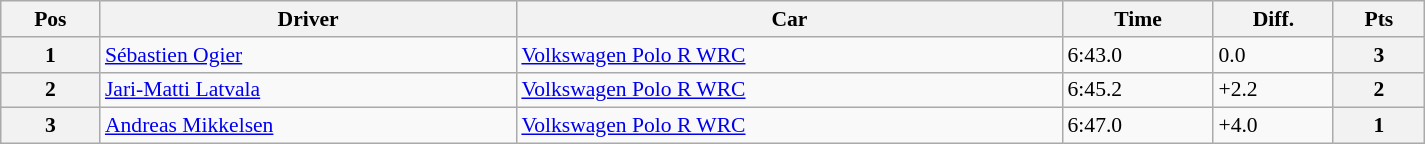<table class="wikitable" width=80% style="text-align: left; font-size: 90%; max-width: 950px;">
<tr>
<th>Pos</th>
<th>Driver</th>
<th>Car</th>
<th>Time</th>
<th>Diff.</th>
<th>Pts</th>
</tr>
<tr>
<th>1</th>
<td> <a href='#'>Sébastien Ogier</a></td>
<td><a href='#'>Volkswagen Polo R WRC</a></td>
<td>6:43.0</td>
<td>0.0</td>
<th>3</th>
</tr>
<tr>
<th>2</th>
<td> <a href='#'>Jari-Matti Latvala</a></td>
<td><a href='#'>Volkswagen Polo R WRC</a></td>
<td>6:45.2</td>
<td>+2.2</td>
<th>2</th>
</tr>
<tr>
<th>3</th>
<td> <a href='#'>Andreas Mikkelsen</a></td>
<td><a href='#'>Volkswagen Polo R WRC</a></td>
<td>6:47.0</td>
<td>+4.0</td>
<th>1</th>
</tr>
</table>
